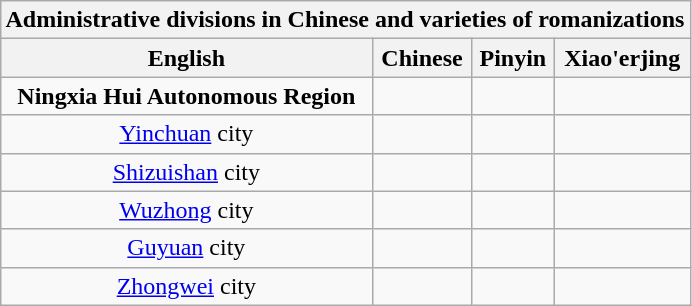<table class="wikitable sortable collapsible collapsed" style="text-font:90%; width:auto; text-align:center; margin-left: auto; margin-right: auto;">
<tr>
<th colspan="5">Administrative divisions in Chinese and varieties of romanizations</th>
</tr>
<tr>
<th>English</th>
<th>Chinese</th>
<th>Pinyin</th>
<th>Xiao'erjing</th>
</tr>
<tr>
<td><strong>Ningxia Hui Autonomous Region</strong></td>
<td></td>
<td></td>
<td></td>
</tr>
<tr>
<td><a href='#'>Yinchuan</a> city</td>
<td></td>
<td></td>
<td></td>
</tr>
<tr>
<td><a href='#'>Shizuishan</a> city</td>
<td></td>
<td></td>
<td></td>
</tr>
<tr>
<td><a href='#'>Wuzhong</a> city</td>
<td></td>
<td></td>
<td></td>
</tr>
<tr>
<td><a href='#'>Guyuan</a> city</td>
<td></td>
<td></td>
<td></td>
</tr>
<tr>
<td><a href='#'>Zhongwei</a> city</td>
<td></td>
<td></td>
<td></td>
</tr>
</table>
